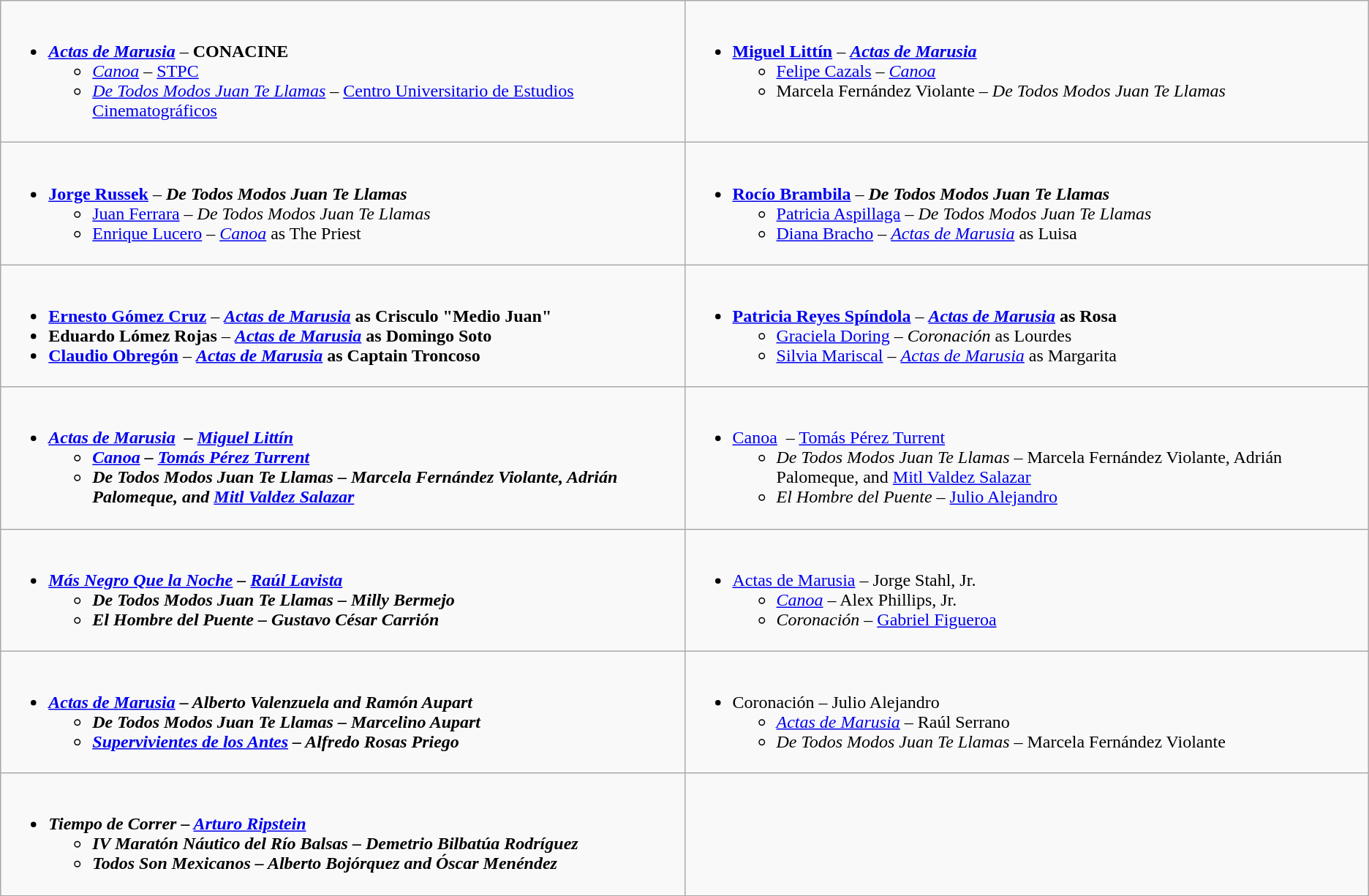<table class=wikitable>
<tr>
<td style="vertical-align:top; width:50%;"><br><ul><li><strong><em><a href='#'>Actas de Marusia</a></em></strong> – <strong>CONACINE</strong><ul><li><em><a href='#'>Canoa</a></em> – <a href='#'>STPC</a></li><li><em><a href='#'>De Todos Modos Juan Te Llamas</a></em> – <a href='#'>Centro Universitario de Estudios Cinematográficos</a></li></ul></li></ul></td>
<td style="vertical-align:top; width:50%;"><br><ul><li><strong><a href='#'>Miguel Littín</a></strong> – <strong><em><a href='#'>Actas de Marusia</a></em></strong><ul><li><a href='#'>Felipe Cazals</a> – <em><a href='#'>Canoa</a></em></li><li>Marcela Fernández Violante – <em>De Todos Modos Juan Te Llamas</em></li></ul></li></ul></td>
</tr>
<tr>
<td style="vertical-align:top; width:50%;"><br><ul><li><strong><a href='#'>Jorge Russek</a></strong> – <strong><em>De Todos Modos Juan Te Llamas</em></strong><ul><li><a href='#'>Juan Ferrara</a> – <em>De Todos Modos Juan Te Llamas</em></li><li><a href='#'>Enrique Lucero</a> – <em><a href='#'>Canoa</a></em> as The Priest</li></ul></li></ul></td>
<td style="vertical-align:top; width:50%;"><br><ul><li><strong><a href='#'>Rocío Brambila</a></strong> – <strong><em>De Todos Modos Juan Te Llamas</em></strong><ul><li><a href='#'>Patricia Aspillaga</a> – <em>De Todos Modos Juan Te Llamas</em></li><li><a href='#'>Diana Bracho</a> – <em><a href='#'>Actas de Marusia</a></em> as Luisa</li></ul></li></ul></td>
</tr>
<tr>
<td style="vertical-align:top; width:50%;"><br><ul><li><strong><a href='#'>Ernesto Gómez Cruz</a></strong> – <strong><em><a href='#'>Actas de Marusia</a></em></strong> <strong>as Crisculo "Medio Juan"</strong></li><li><strong>Eduardo Lómez Rojas</strong> – <strong><em><a href='#'>Actas de Marusia</a></em></strong> <strong>as Domingo Soto</strong></li><li><strong><a href='#'>Claudio Obregón</a></strong> – <strong><em><a href='#'>Actas de Marusia</a></em></strong> <strong>as Captain Troncoso</strong></li></ul></td>
<td style="vertical-align:top; width:50%;"><br><ul><li><strong><a href='#'>Patricia Reyes Spíndola</a></strong> – <strong><em><a href='#'>Actas de Marusia</a></em></strong> <strong>as Rosa</strong><ul><li><a href='#'>Graciela Doring</a> – <em>Coronación</em> as Lourdes</li><li><a href='#'>Silvia Mariscal</a> – <em><a href='#'>Actas de Marusia</a></em> as Margarita</li></ul></li></ul></td>
</tr>
<tr>
<td style="vertical-align:top; width:50%;"><br><ul><li><strong><em><a href='#'>Actas de Marusia</a><em>  – <a href='#'>Miguel Littín</a><strong><ul><li></em><a href='#'>Canoa</a><em> – <a href='#'>Tomás Pérez Turrent</a></li><li></em>De Todos Modos Juan Te Llamas<em> – Marcela Fernández Violante, Adrián Palomeque, and <a href='#'>Mitl Valdez Salazar</a></li></ul></li></ul></td>
<td style="vertical-align:top; width:50%;"><br><ul><li></em></strong><a href='#'>Canoa</a></em>  – <a href='#'>Tomás Pérez Turrent</a></strong><ul><li><em>De Todos Modos Juan Te Llamas</em> – Marcela Fernández Violante, Adrián Palomeque, and <a href='#'>Mitl Valdez Salazar</a></li><li><em>El Hombre del Puente</em> – <a href='#'>Julio Alejandro</a></li></ul></li></ul></td>
</tr>
<tr>
<td valign="top"><br><ul><li><strong><em><a href='#'>Más Negro Que la Noche</a><em> – <a href='#'>Raúl Lavista</a><strong><ul><li></em>De Todos Modos Juan Te Llamas<em> – Milly Bermejo</li><li></em>El Hombre del Puente<em> – Gustavo César Carrión</li></ul></li></ul></td>
<td valign="top"><br><ul><li></em></strong><a href='#'>Actas de Marusia</a></em> – Jorge Stahl, Jr.</strong><ul><li><em><a href='#'>Canoa</a></em> – Alex Phillips, Jr.</li><li><em>Coronación</em> – <a href='#'>Gabriel Figueroa</a></li></ul></li></ul></td>
</tr>
<tr>
<td valign="top"><br><ul><li><strong><em><a href='#'>Actas de Marusia</a><em> – Alberto Valenzuela and Ramón Aupart<strong><ul><li></em>De Todos Modos Juan Te Llamas<em> – Marcelino Aupart</li><li></em><a href='#'>Supervivientes de los Antes</a><em> – Alfredo Rosas Priego</li></ul></li></ul></td>
<td valign="top"><br><ul><li></em></strong>Coronación</em> – Julio Alejandro</strong><ul><li><em><a href='#'>Actas de Marusia</a></em> – Raúl Serrano</li><li><em>De Todos Modos Juan Te Llamas</em> – Marcela Fernández Violante</li></ul></li></ul></td>
</tr>
<tr>
<td valign="top"><br><ul><li><strong><em>Tiempo de Correr<em> – <a href='#'>Arturo Ripstein</a><strong><ul><li></em>IV Maratón Náutico del Río Balsas<em> – Demetrio Bilbatúa Rodríguez</li><li></em>Todos Son Mexicanos<em> – Alberto Bojórquez and Óscar Menéndez</li></ul></li></ul></td>
</tr>
</table>
